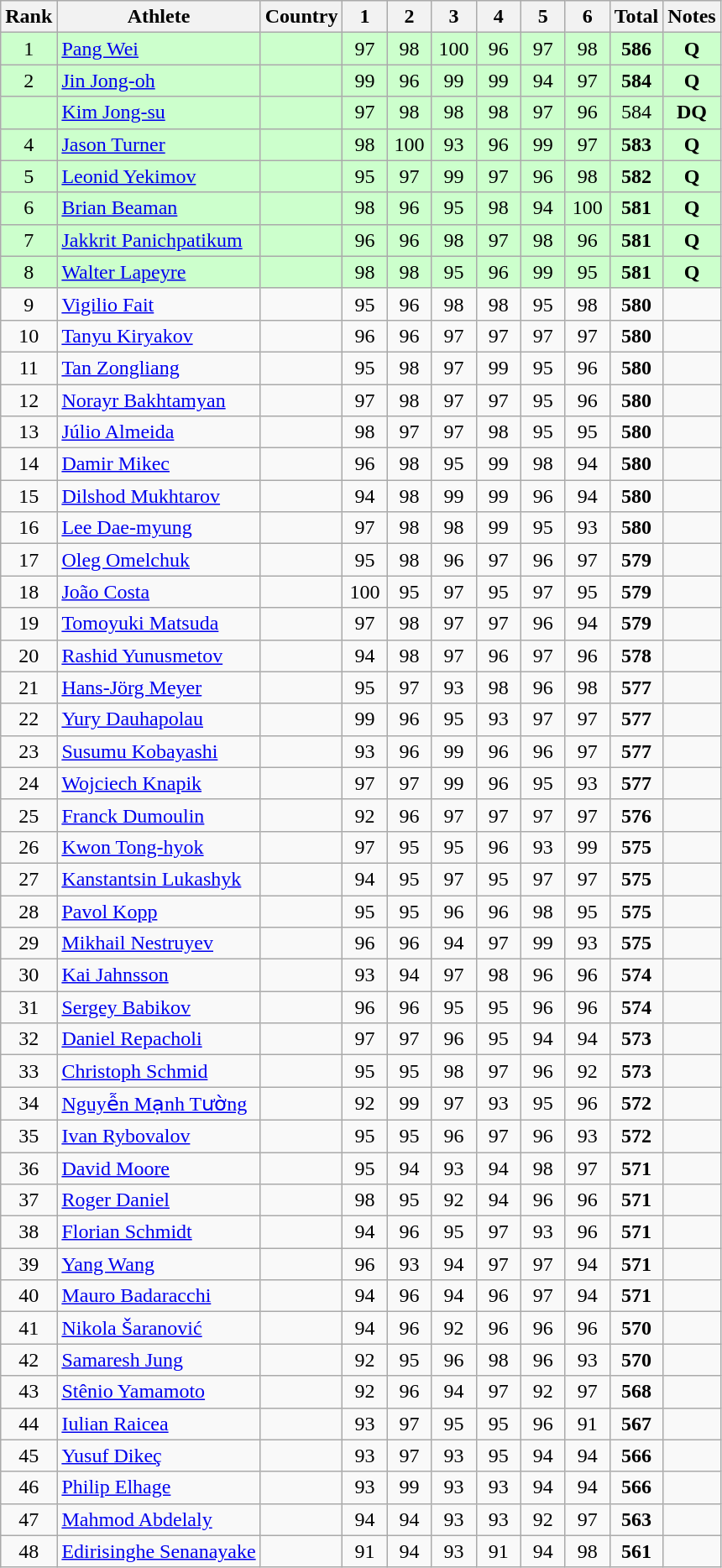<table class="wikitable sortable" style="text-align:center">
<tr>
<th>Rank</th>
<th>Athlete</th>
<th>Country</th>
<th class="sortable" style="width: 28px">1</th>
<th class="sortable" style="width: 28px">2</th>
<th class="sortable" style="width: 28px">3</th>
<th class="sortable" style="width: 28px">4</th>
<th class="sortable" style="width: 28px">5</th>
<th class="sortable" style="width: 28px">6</th>
<th>Total</th>
<th class="unsortable">Notes</th>
</tr>
<tr bgcolor=#ccffcc>
<td>1</td>
<td align="left"><a href='#'>Pang Wei</a></td>
<td align="left"></td>
<td>97</td>
<td>98</td>
<td>100</td>
<td>96</td>
<td>97</td>
<td>98</td>
<td><strong>586</strong></td>
<td><strong>Q</strong></td>
</tr>
<tr bgcolor=#ccffcc>
<td>2</td>
<td align="left"><a href='#'>Jin Jong-oh</a></td>
<td align="left"></td>
<td>99</td>
<td>96</td>
<td>99</td>
<td>99</td>
<td>94</td>
<td>97</td>
<td><strong>584</strong></td>
<td><strong>Q</strong></td>
</tr>
<tr bgcolor=#ccffcc>
<td></td>
<td align="left"><a href='#'>Kim Jong-su</a></td>
<td align="left"></td>
<td>97</td>
<td>98</td>
<td>98</td>
<td>98</td>
<td>97</td>
<td>96</td>
<td>584</td>
<td><strong>DQ</strong></td>
</tr>
<tr bgcolor=#ccffcc>
<td>4</td>
<td align="left"><a href='#'>Jason Turner</a></td>
<td align="left"></td>
<td>98</td>
<td>100</td>
<td>93</td>
<td>96</td>
<td>99</td>
<td>97</td>
<td><strong>583</strong></td>
<td><strong>Q</strong></td>
</tr>
<tr bgcolor=#ccffcc>
<td>5</td>
<td align="left"><a href='#'>Leonid Yekimov</a></td>
<td align="left"></td>
<td>95</td>
<td>97</td>
<td>99</td>
<td>97</td>
<td>96</td>
<td>98</td>
<td><strong>582</strong></td>
<td><strong>Q</strong></td>
</tr>
<tr bgcolor=#ccffcc>
<td>6</td>
<td align="left"><a href='#'>Brian Beaman</a></td>
<td align="left"></td>
<td>98</td>
<td>96</td>
<td>95</td>
<td>98</td>
<td>94</td>
<td>100</td>
<td><strong>581</strong></td>
<td><strong>Q</strong></td>
</tr>
<tr bgcolor=#ccffcc>
<td>7</td>
<td align="left"><a href='#'>Jakkrit Panichpatikum</a></td>
<td align="left"></td>
<td>96</td>
<td>96</td>
<td>98</td>
<td>97</td>
<td>98</td>
<td>96</td>
<td><strong>581</strong></td>
<td><strong>Q</strong></td>
</tr>
<tr bgcolor=#ccffcc>
<td>8</td>
<td align="left"><a href='#'>Walter Lapeyre</a></td>
<td align="left"></td>
<td>98</td>
<td>98</td>
<td>95</td>
<td>96</td>
<td>99</td>
<td>95</td>
<td><strong>581</strong></td>
<td><strong>Q</strong></td>
</tr>
<tr>
<td>9</td>
<td align="left"><a href='#'>Vigilio Fait</a></td>
<td align="left"></td>
<td>95</td>
<td>96</td>
<td>98</td>
<td>98</td>
<td>95</td>
<td>98</td>
<td><strong>580</strong></td>
<td></td>
</tr>
<tr>
<td>10</td>
<td align="left"><a href='#'>Tanyu Kiryakov</a></td>
<td align="left"></td>
<td>96</td>
<td>96</td>
<td>97</td>
<td>97</td>
<td>97</td>
<td>97</td>
<td><strong>580</strong></td>
<td></td>
</tr>
<tr>
<td>11</td>
<td align="left"><a href='#'>Tan Zongliang</a></td>
<td align="left"></td>
<td>95</td>
<td>98</td>
<td>97</td>
<td>99</td>
<td>95</td>
<td>96</td>
<td><strong>580</strong></td>
<td></td>
</tr>
<tr>
<td>12</td>
<td align="left"><a href='#'>Norayr Bakhtamyan</a></td>
<td align="left"></td>
<td>97</td>
<td>98</td>
<td>97</td>
<td>97</td>
<td>95</td>
<td>96</td>
<td><strong>580</strong></td>
<td></td>
</tr>
<tr>
<td>13</td>
<td align="left"><a href='#'>Júlio Almeida</a></td>
<td align="left"></td>
<td>98</td>
<td>97</td>
<td>97</td>
<td>98</td>
<td>95</td>
<td>95</td>
<td><strong>580</strong></td>
<td></td>
</tr>
<tr>
<td>14</td>
<td align="left"><a href='#'>Damir Mikec</a></td>
<td align="left"></td>
<td>96</td>
<td>98</td>
<td>95</td>
<td>99</td>
<td>98</td>
<td>94</td>
<td><strong>580</strong></td>
<td></td>
</tr>
<tr>
<td>15</td>
<td align="left"><a href='#'>Dilshod Mukhtarov</a></td>
<td align="left"></td>
<td>94</td>
<td>98</td>
<td>99</td>
<td>99</td>
<td>96</td>
<td>94</td>
<td><strong>580</strong></td>
<td></td>
</tr>
<tr>
<td>16</td>
<td align="left"><a href='#'>Lee Dae-myung</a></td>
<td align="left"></td>
<td>97</td>
<td>98</td>
<td>98</td>
<td>99</td>
<td>95</td>
<td>93</td>
<td><strong>580</strong></td>
<td></td>
</tr>
<tr>
<td>17</td>
<td align="left"><a href='#'>Oleg Omelchuk</a></td>
<td align="left"></td>
<td>95</td>
<td>98</td>
<td>96</td>
<td>97</td>
<td>96</td>
<td>97</td>
<td><strong>579</strong></td>
<td></td>
</tr>
<tr>
<td>18</td>
<td align="left"><a href='#'>João Costa</a></td>
<td align="left"></td>
<td>100</td>
<td>95</td>
<td>97</td>
<td>95</td>
<td>97</td>
<td>95</td>
<td><strong>579</strong></td>
<td></td>
</tr>
<tr>
<td>19</td>
<td align="left"><a href='#'>Tomoyuki Matsuda</a></td>
<td align="left"></td>
<td>97</td>
<td>98</td>
<td>97</td>
<td>97</td>
<td>96</td>
<td>94</td>
<td><strong>579</strong></td>
<td></td>
</tr>
<tr>
<td>20</td>
<td align="left"><a href='#'>Rashid Yunusmetov</a></td>
<td align="left"></td>
<td>94</td>
<td>98</td>
<td>97</td>
<td>96</td>
<td>97</td>
<td>96</td>
<td><strong>578</strong></td>
<td></td>
</tr>
<tr>
<td>21</td>
<td align="left"><a href='#'>Hans-Jörg Meyer</a></td>
<td align="left"></td>
<td>95</td>
<td>97</td>
<td>93</td>
<td>98</td>
<td>96</td>
<td>98</td>
<td><strong>577</strong></td>
<td></td>
</tr>
<tr>
<td>22</td>
<td align="left"><a href='#'>Yury Dauhapolau</a></td>
<td align="left"></td>
<td>99</td>
<td>96</td>
<td>95</td>
<td>93</td>
<td>97</td>
<td>97</td>
<td><strong>577</strong></td>
<td></td>
</tr>
<tr>
<td>23</td>
<td align="left"><a href='#'>Susumu Kobayashi</a></td>
<td align="left"></td>
<td>93</td>
<td>96</td>
<td>99</td>
<td>96</td>
<td>96</td>
<td>97</td>
<td><strong>577</strong></td>
<td></td>
</tr>
<tr>
<td>24</td>
<td align="left"><a href='#'>Wojciech Knapik</a></td>
<td align="left"></td>
<td>97</td>
<td>97</td>
<td>99</td>
<td>96</td>
<td>95</td>
<td>93</td>
<td><strong>577</strong></td>
<td></td>
</tr>
<tr>
<td>25</td>
<td align="left"><a href='#'>Franck Dumoulin</a></td>
<td align="left"></td>
<td>92</td>
<td>96</td>
<td>97</td>
<td>97</td>
<td>97</td>
<td>97</td>
<td><strong>576</strong></td>
<td></td>
</tr>
<tr>
<td>26</td>
<td align="left"><a href='#'>Kwon Tong-hyok</a></td>
<td align="left"></td>
<td>97</td>
<td>95</td>
<td>95</td>
<td>96</td>
<td>93</td>
<td>99</td>
<td><strong>575</strong></td>
<td></td>
</tr>
<tr>
<td>27</td>
<td align="left"><a href='#'>Kanstantsin Lukashyk</a></td>
<td align="left"></td>
<td>94</td>
<td>95</td>
<td>97</td>
<td>95</td>
<td>97</td>
<td>97</td>
<td><strong>575</strong></td>
<td></td>
</tr>
<tr>
<td>28</td>
<td align="left"><a href='#'>Pavol Kopp</a></td>
<td align="left"></td>
<td>95</td>
<td>95</td>
<td>96</td>
<td>96</td>
<td>98</td>
<td>95</td>
<td><strong>575</strong></td>
<td></td>
</tr>
<tr>
<td>29</td>
<td align="left"><a href='#'>Mikhail Nestruyev</a></td>
<td align="left"></td>
<td>96</td>
<td>96</td>
<td>94</td>
<td>97</td>
<td>99</td>
<td>93</td>
<td><strong>575</strong></td>
<td></td>
</tr>
<tr>
<td>30</td>
<td align="left"><a href='#'>Kai Jahnsson</a></td>
<td align="left"></td>
<td>93</td>
<td>94</td>
<td>97</td>
<td>98</td>
<td>96</td>
<td>96</td>
<td><strong>574</strong></td>
<td></td>
</tr>
<tr>
<td>31</td>
<td align="left"><a href='#'>Sergey Babikov</a></td>
<td align="left"></td>
<td>96</td>
<td>96</td>
<td>95</td>
<td>95</td>
<td>96</td>
<td>96</td>
<td><strong>574</strong></td>
<td></td>
</tr>
<tr>
<td>32</td>
<td align="left"><a href='#'>Daniel Repacholi</a></td>
<td align="left"></td>
<td>97</td>
<td>97</td>
<td>96</td>
<td>95</td>
<td>94</td>
<td>94</td>
<td><strong>573</strong></td>
<td></td>
</tr>
<tr>
<td>33</td>
<td align="left"><a href='#'>Christoph Schmid</a></td>
<td align="left"></td>
<td>95</td>
<td>95</td>
<td>98</td>
<td>97</td>
<td>96</td>
<td>92</td>
<td><strong>573</strong></td>
<td></td>
</tr>
<tr>
<td>34</td>
<td align="left"><a href='#'>Nguyễn Mạnh Tường</a></td>
<td align="left"></td>
<td>92</td>
<td>99</td>
<td>97</td>
<td>93</td>
<td>95</td>
<td>96</td>
<td><strong>572</strong></td>
<td></td>
</tr>
<tr>
<td>35</td>
<td align="left"><a href='#'>Ivan Rybovalov</a></td>
<td align="left"></td>
<td>95</td>
<td>95</td>
<td>96</td>
<td>97</td>
<td>96</td>
<td>93</td>
<td><strong>572</strong></td>
<td></td>
</tr>
<tr>
<td>36</td>
<td align="left"><a href='#'>David Moore</a></td>
<td align="left"></td>
<td>95</td>
<td>94</td>
<td>93</td>
<td>94</td>
<td>98</td>
<td>97</td>
<td><strong>571</strong></td>
<td></td>
</tr>
<tr>
<td>37</td>
<td align="left"><a href='#'>Roger Daniel</a></td>
<td align="left"></td>
<td>98</td>
<td>95</td>
<td>92</td>
<td>94</td>
<td>96</td>
<td>96</td>
<td><strong>571</strong></td>
<td></td>
</tr>
<tr>
<td>38</td>
<td align="left"><a href='#'>Florian Schmidt</a></td>
<td align="left"></td>
<td>94</td>
<td>96</td>
<td>95</td>
<td>97</td>
<td>93</td>
<td>96</td>
<td><strong>571</strong></td>
<td></td>
</tr>
<tr>
<td>39</td>
<td align="left"><a href='#'>Yang Wang</a></td>
<td align="left"></td>
<td>96</td>
<td>93</td>
<td>94</td>
<td>97</td>
<td>97</td>
<td>94</td>
<td><strong>571</strong></td>
<td></td>
</tr>
<tr>
<td>40</td>
<td align="left"><a href='#'>Mauro Badaracchi</a></td>
<td align="left"></td>
<td>94</td>
<td>96</td>
<td>94</td>
<td>96</td>
<td>97</td>
<td>94</td>
<td><strong>571</strong></td>
<td></td>
</tr>
<tr>
<td>41</td>
<td align="left"><a href='#'>Nikola Šaranović</a></td>
<td align="left"></td>
<td>94</td>
<td>96</td>
<td>92</td>
<td>96</td>
<td>96</td>
<td>96</td>
<td><strong>570</strong></td>
<td></td>
</tr>
<tr>
<td>42</td>
<td align="left"><a href='#'>Samaresh Jung</a></td>
<td align="left"></td>
<td>92</td>
<td>95</td>
<td>96</td>
<td>98</td>
<td>96</td>
<td>93</td>
<td><strong>570</strong></td>
<td></td>
</tr>
<tr>
<td>43</td>
<td align="left"><a href='#'>Stênio Yamamoto</a></td>
<td align="left"></td>
<td>92</td>
<td>96</td>
<td>94</td>
<td>97</td>
<td>92</td>
<td>97</td>
<td><strong>568</strong></td>
<td></td>
</tr>
<tr>
<td>44</td>
<td align="left"><a href='#'>Iulian Raicea</a></td>
<td align="left"></td>
<td>93</td>
<td>97</td>
<td>95</td>
<td>95</td>
<td>96</td>
<td>91</td>
<td><strong>567</strong></td>
<td></td>
</tr>
<tr>
<td>45</td>
<td align="left"><a href='#'>Yusuf Dikeç</a></td>
<td align="left"></td>
<td>93</td>
<td>97</td>
<td>93</td>
<td>95</td>
<td>94</td>
<td>94</td>
<td><strong>566</strong></td>
<td></td>
</tr>
<tr>
<td>46</td>
<td align="left"><a href='#'>Philip Elhage</a></td>
<td align="left"></td>
<td>93</td>
<td>99</td>
<td>93</td>
<td>93</td>
<td>94</td>
<td>94</td>
<td><strong>566</strong></td>
<td></td>
</tr>
<tr>
<td>47</td>
<td align="left"><a href='#'>Mahmod Abdelaly</a></td>
<td align="left"></td>
<td>94</td>
<td>94</td>
<td>93</td>
<td>93</td>
<td>92</td>
<td>97</td>
<td><strong>563</strong></td>
<td></td>
</tr>
<tr>
<td>48</td>
<td align="left"><a href='#'>Edirisinghe Senanayake</a></td>
<td align="left"></td>
<td>91</td>
<td>94</td>
<td>93</td>
<td>91</td>
<td>94</td>
<td>98</td>
<td><strong>561</strong></td>
<td></td>
</tr>
</table>
